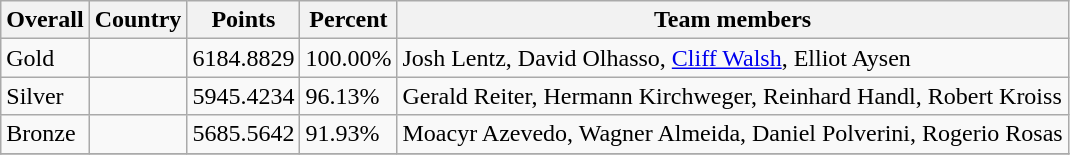<table class="wikitable sortable" style="text-align: left;">
<tr>
<th>Overall</th>
<th>Country</th>
<th>Points</th>
<th>Percent</th>
<th>Team members</th>
</tr>
<tr>
<td> Gold</td>
<td></td>
<td>6184.8829</td>
<td>100.00%</td>
<td>Josh Lentz, David Olhasso, <a href='#'>Cliff Walsh</a>, Elliot Aysen</td>
</tr>
<tr>
<td> Silver</td>
<td></td>
<td>5945.4234</td>
<td>96.13%</td>
<td>Gerald Reiter, Hermann Kirchweger, Reinhard Handl, Robert Kroiss</td>
</tr>
<tr>
<td> Bronze</td>
<td></td>
<td>5685.5642</td>
<td>91.93%</td>
<td>Moacyr Azevedo, Wagner Almeida, Daniel Polverini, Rogerio Rosas</td>
</tr>
<tr>
</tr>
</table>
